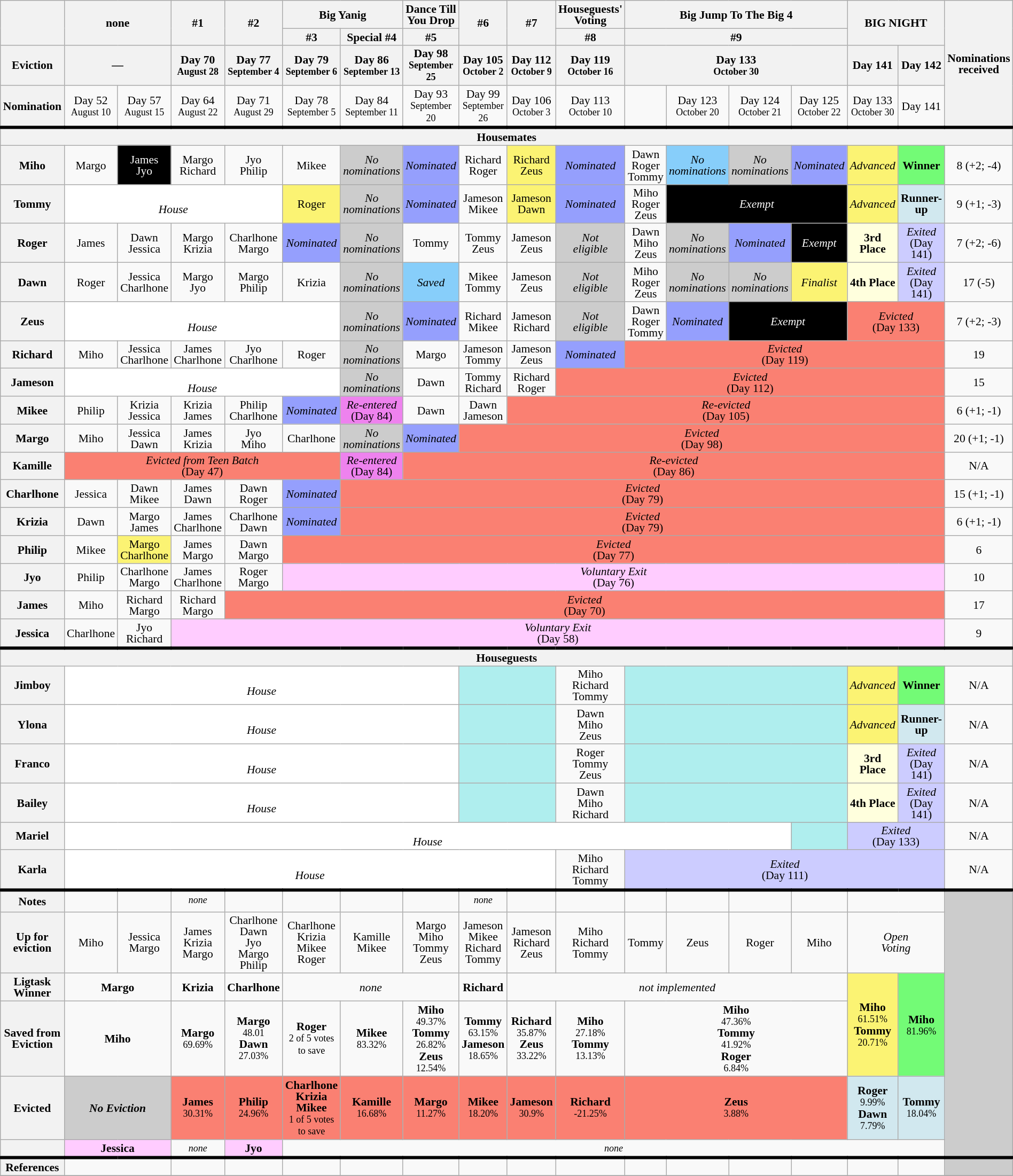<table class="wikitable" style="text-align:center; font-size:90%; line-height:14px;">
<tr>
<th width="5%" rowspan="2"></th>
<th width="5%" colspan="2" rowspan="2">none</th>
<th width="09%" rowspan="2">#1</th>
<th width="09%" rowspan="2">#2</th>
<th width="18%" colspan="2">Big Yanig</th>
<th width="09%">Dance Till You Drop</th>
<th width="09%" rowspan="2">#6</th>
<th width="09%" rowspan="2">#7</th>
<th width="09%">Houseguests' Voting</th>
<th width="09%" colspan="4">Big Jump To The Big 4</th>
<th width="09%" colspan="2" rowspan="2">BIG NIGHT</th>
<th rowspan="4" width="05%">Nominations received</th>
</tr>
<tr>
<th width="09%">#3</th>
<th width="09%">Special #4</th>
<th>#5</th>
<th>#8</th>
<th colspan="4">#9</th>
</tr>
<tr>
<th>Eviction<br></th>
<th colspan="2">—</th>
<th>Day 70<br><small>August 28</small></th>
<th>Day 77<br><small>September 4</small></th>
<th>Day 79<br><small>September 6</small></th>
<th>Day 86<br><small>September 13</small></th>
<th>Day 98<br><small>September 25</small></th>
<th>Day 105<br><small>October 2</small></th>
<th>Day 112<br><small>October 9</small></th>
<th>Day 119<br><small>October 16</small></th>
<th colspan="4">Day 133<br><small>October 30</small></th>
<th>Day 141<br><small></small></th>
<th>Day 142<br><small></small></th>
</tr>
<tr>
<th>Nomination<br></th>
<td width="09%">Day 52<br><small>August 10</small></td>
<td width="09%">Day 57<br><small>August 15</small></td>
<td width="09%">Day 64<br><small>August 22</small></td>
<td width="09%">Day 71<br><small>August 29</small></td>
<td width="09%">Day 78<br><small>September 5</small></td>
<td width="09%">Day 84<br><small>September 11</small></td>
<td width="09%">Day 93<br><small>September 20</small></td>
<td width="09%">Day 99<br><small>September 26</small></td>
<td width="09%">Day 106<br><small>October 3</small></td>
<td width="09%">Day 113<br><small>October 10</small></td>
<td width="09%"></td>
<td width="09%">Day 123<br><small>October 20</small></td>
<td width="09%">Day 124<br><small>October 21</small></td>
<td width="09%">Day 125<br><small>October 22</small></td>
<td>Day 133<br><small>October 30</small></td>
<td>Day 141<br><small></small></td>
</tr>
<tr style="border-top: 4px solid;">
<th colspan="18">Housemates</th>
</tr>
<tr>
<th>Miho</th>
<td>Margo</td>
<td style="background:black; color:white;">James<br>Jyo</td>
<td>Margo<br>Richard</td>
<td>Jyo<br>Philip</td>
<td>Mikee</td>
<td style="background:#CCCCCC; text-align:center"><em>No<br>nominations</em></td>
<td style="background:#959FFD;"><em>Nominated</em></td>
<td>Richard<br>Roger</td>
<td style="background:#FBF373;">Richard<br>Zeus</td>
<td style="background:#959FFD;"><em>Nominated</em></td>
<td>Dawn<br>Roger<br>Tommy</td>
<td style="background:#87CEFA;"><em>No<br>nominations</em></td>
<td style="background:#CCCCCC; text-align:center"><em>No<br>nominations</em></td>
<td style="background:#959FFD;"><em>Nominated</em></td>
<td width="08%" style="background:#FBF373;"><em>Advanced</em></td>
<td width="08%" style="background:#73FB76;"><strong>Winner</strong></td>
<td>8 (+2; -4)</td>
</tr>
<tr>
<th>Tommy</th>
<td colspan="4" style="background:white;"><em><br>House</em></td>
<td style="background:#FBF373;">Roger</td>
<td style="background:#CCCCCC; text-align:center"><em>No<br>nominations</em></td>
<td style="background:#959FFD;"><em>Nominated</em></td>
<td>Jameson<br>Mikee</td>
<td style="background:#FBF373;">Jameson<br>Dawn</td>
<td style="background:#959FFD;"><em>Nominated</em></td>
<td>Miho<br>Roger<br>Zeus</td>
<td colspan="3" style="background:black; color:white;"><em>Exempt</em></td>
<td width="08%" style="background:#FBF373;"><em>Advanced</em></td>
<td width="08%" style="background:#D1E8EF;"><strong>Runner-up</strong></td>
<td>9 (+1; -3)</td>
</tr>
<tr>
<th>Roger</th>
<td>James</td>
<td>Dawn<br>Jessica</td>
<td>Margo<br>Krizia</td>
<td>Charlhone<br>Margo</td>
<td style="background:#959FFD;"><em>Nominated</em></td>
<td style="background:#CCCCCC; text-align:center"><em>No<br>nominations</em></td>
<td>Tommy</td>
<td>Tommy<br>Zeus</td>
<td>Jameson<br>Zeus</td>
<td style="background:#CCCCCC;"><em>Not<br>eligible</em></td>
<td>Dawn<br>Miho<br>Zeus</td>
<td style="background:#CCCCCC; text-align:center"><em>No<br>nominations</em></td>
<td style="background:#959FFD;"><em>Nominated</em></td>
<td style="background:black; color:white;"><em>Exempt</em></td>
<td width="08%" style="background:#FFFFDD;"><strong>3rd Place</strong></td>
<td align="center" style="background: #CCCCFF;"><em>Exited</em><br>(Day 141)</td>
<td>7 (+2; -6)</td>
</tr>
<tr>
<th>Dawn</th>
<td>Roger</td>
<td>Jessica<br>Charlhone</td>
<td>Margo<br>Jyo</td>
<td>Margo<br>Philip</td>
<td>Krizia</td>
<td style="background:#CCCCCC; text-align:center"><em>No<br>nominations</em></td>
<td style="background:#87CEFA;"><em>Saved</em></td>
<td>Mikee<br>Tommy</td>
<td>Jameson<br>Zeus</td>
<td style="background:#CCCCCC;"><em>Not<br>eligible</em></td>
<td>Miho<br>Roger<br>Zeus</td>
<td style="background:#CCCCCC; text-align:center"><em>No<br>nominations</em></td>
<td style="background:#CCCCCC; text-align:center"><em>No<br>nominations</em></td>
<td style="background:#FBF373;"><em>Finalist</em></td>
<td width="08%" style="background:#FFFFDD;"><strong>4th Place</strong></td>
<td align="center" style="background: #CCCCFF;"><em>Exited</em><br>(Day 141)</td>
<td>17 (-5)</td>
</tr>
<tr>
<th>Zeus</th>
<td colspan="5" style="background:white;"><em><br>House</em></td>
<td style="background:#CCCCCC; text-align:center"><em>No<br>nominations</em></td>
<td style="background:#959FFD;"><em>Nominated</em></td>
<td>Richard<br>Mikee</td>
<td>Jameson<br>Richard</td>
<td style="background:#CCCCCC;"><em>Not<br>eligible</em></td>
<td>Dawn<br>Roger<br>Tommy</td>
<td style="background:#959FFD;"><em>Nominated</em></td>
<td colspan="2" style="background:black; color:white;"><em>Exempt</em></td>
<td colspan="2" style="background:#FA8072;"><em>Evicted</em><br>(Day 133)</td>
<td>7 (+2; -3)</td>
</tr>
<tr>
<th>Richard</th>
<td>Miho</td>
<td>Jessica<br>Charlhone</td>
<td>James<br>Charlhone</td>
<td>Jyo<br>Charlhone</td>
<td>Roger</td>
<td style="background:#CCCCCC; text-align:center"><em>No<br>nominations</em></td>
<td>Margo</td>
<td>Jameson<br>Tommy</td>
<td>Jameson<br>Zeus</td>
<td style="background:#959FFD;"><em>Nominated</em></td>
<td colspan="6" style="background:#FA8072;"><em>Evicted</em><br>(Day 119)</td>
<td>19</td>
</tr>
<tr>
<th>Jameson</th>
<td colspan="5" style="background:white;"><em><br>House</em></td>
<td style="background:#CCCCCC; text-align:center"><em>No<br>nominations</em></td>
<td>Dawn</td>
<td>Tommy<br>Richard</td>
<td>Richard<br>Roger</td>
<td colspan="7" style="background:#FA8072;"><em>Evicted</em><br>(Day 112)</td>
<td>15</td>
</tr>
<tr>
<th>Mikee</th>
<td>Philip</td>
<td>Krizia<br>Jessica</td>
<td>Krizia<br>James</td>
<td>Philip<br>Charlhone</td>
<td style="background:#959FFD;"><em>Nominated</em></td>
<td style="background:violet;"><em>Re-entered</em><br>(Day 84)</td>
<td>Dawn</td>
<td>Dawn<br>Jameson</td>
<td colspan="8" style="background:#FA8072;"><em>Re-evicted</em><br>(Day 105)</td>
<td>6 (+1; -1)</td>
</tr>
<tr>
<th>Margo</th>
<td>Miho</td>
<td>Jessica<br>Dawn</td>
<td>James<br>Krizia</td>
<td>Jyo<br>Miho</td>
<td>Charlhone</td>
<td style="background:#CCCCCC; text-align:center"><em>No<br>nominations</em></td>
<td style="background:#959FFD;"><em>Nominated</em></td>
<td colspan="9" style="background:#FA8072;"><em>Evicted</em><br>(Day 98)</td>
<td>20 (+1; -1)</td>
</tr>
<tr>
<th>Kamille</th>
<td colspan="5" style="background:#FA8072;"><em>Evicted from Teen Batch</em><br>(Day 47)</td>
<td style="background:violet; text-align:center"><em>Re-entered</em><br>(Day 84)</td>
<td colspan="10" style="background:#FA8072;"><em>Re-evicted</em><br>(Day 86)</td>
<td>N/A</td>
</tr>
<tr>
<th>Charlhone</th>
<td>Jessica</td>
<td>Dawn<br>Mikee</td>
<td>James<br>Dawn</td>
<td>Dawn<br>Roger</td>
<td style="background:#959FFD;"><em>Nominated</em></td>
<td colspan="11" style="background:#FA8072;"><em>Evicted</em><br>(Day 79)</td>
<td>15 (+1; -1)</td>
</tr>
<tr>
<th>Krizia</th>
<td>Dawn</td>
<td>Margo<br>James</td>
<td>James<br>Charlhone</td>
<td>Charlhone<br>Dawn</td>
<td style="background:#959FFD;"><em>Nominated</em></td>
<td colspan="11" style="background:#FA8072;"><em>Evicted</em><br>(Day 79)</td>
<td>6 (+1; -1)</td>
</tr>
<tr>
<th>Philip</th>
<td>Mikee</td>
<td style="background:#FBF373;">Margo<br>Charlhone</td>
<td>James<br>Margo</td>
<td>Dawn<br>Margo</td>
<td colspan="12" style="background:#FA8072;"><em>Evicted</em><br>(Day 77)</td>
<td>6</td>
</tr>
<tr>
<th>Jyo</th>
<td>Philip</td>
<td>Charlhone<br>Margo</td>
<td>James<br>Charlhone</td>
<td>Roger<br>Margo</td>
<td colspan="12" style="background:#FFCCFF;"><em>Voluntary Exit</em><br>(Day 76)</td>
<td>10</td>
</tr>
<tr>
<th>James</th>
<td>Miho</td>
<td>Richard<br>Margo</td>
<td>Richard<br>Margo</td>
<td colspan="13" style="background:#FA8072;"><em>Evicted</em><br>(Day 70)</td>
<td>17</td>
</tr>
<tr>
<th>Jessica</th>
<td>Charlhone</td>
<td>Jyo<br>Richard</td>
<td colspan="14" style="background:#FFCCFF;"><em>Voluntary Exit</em><br>(Day 58)</td>
<td>9</td>
</tr>
<tr style="border-top: 4px solid;">
<th style="text-align:center" colspan="18">Houseguests</th>
</tr>
<tr>
<th>Jimboy</th>
<td colspan="7" style="background:white;"><em><br>House</em></td>
<td colspan="2" style="background-color:#AFEEEE"></td>
<td>Miho<br>Richard<br>Tommy</td>
<td colspan="4" style="background-color:#AFEEEE"></td>
<td width="08%" style="background:#FBF373;"><em>Advanced</em></td>
<td width="08%" style="background:#73FB76;"><strong>Winner</strong></td>
<td>N/A</td>
</tr>
<tr>
<th>Ylona</th>
<td colspan="7" style="background:white;"><em><br>House</em></td>
<td colspan="2" style="background-color:#AFEEEE"></td>
<td>Dawn<br>Miho<br>Zeus</td>
<td colspan="4" style="background-color:#AFEEEE"></td>
<td width="08%" style="background:#FBF373;"><em>Advanced</em></td>
<td width="08%" style="background:#D1E8EF;"><strong>Runner-up</strong></td>
<td>N/A</td>
</tr>
<tr>
<th>Franco</th>
<td colspan="7" style="background:white;"><em><br>House</em></td>
<td colspan="2" style="background-color:#AFEEEE"></td>
<td>Roger<br>Tommy<br>Zeus</td>
<td colspan="4" style="background-color:#AFEEEE"></td>
<td width="08%" style="background:#FFFFDD;"><strong>3rd Place</strong></td>
<td align="center" style="background: #CCCCFF;"><em>Exited</em><br>(Day 141)</td>
<td>N/A</td>
</tr>
<tr>
<th>Bailey</th>
<td colspan="7" style="background:white;"><em><br>House</em></td>
<td colspan="2" style="background-color:#AFEEEE"></td>
<td>Dawn<br>Miho<br>Richard</td>
<td colspan="4" style="background-color:#AFEEEE"></td>
<td width="08%" style="background:#FFFFDD;"><strong>4th Place</strong></td>
<td align="center" style="background: #CCCCFF;"><em>Exited</em><br>(Day 141)</td>
<td>N/A</td>
</tr>
<tr>
<th>Mariel</th>
<td colspan="13" style="background:white;"><em><br>House</em></td>
<td style="background-color:#AFEEEE"></td>
<td colspan="2" align="center" style="background: #CCCCFF;"><em>Exited</em><br>(Day 133)</td>
<td>N/A</td>
</tr>
<tr>
<th>Karla</th>
<td colspan="9" style="background:white;"><em><br>House</em></td>
<td>Miho<br>Richard<br>Tommy</td>
<td colspan="6" align="center" style="background: #CCCCFF;"><em>Exited</em><br>(Day 111)</td>
<td>N/A</td>
</tr>
<tr style="border-top: 4px solid;">
<th>Notes</th>
<td></td>
<td></td>
<td><sup><em>none</em></sup></td>
<td></td>
<td></td>
<td></td>
<td></td>
<td><sup><em>none</em></sup></td>
<td></td>
<td></td>
<td></td>
<td></td>
<td></td>
<td></td>
<td colspan="2"></td>
<td rowspan="6" style="background:#CCCCCC"></td>
</tr>
<tr>
<th>Up for eviction</th>
<td>Miho</td>
<td>Jessica<br>Margo</td>
<td>James<br>Krizia<br>Margo</td>
<td>Charlhone<br>Dawn<br>Jyo<br>Margo<br>Philip</td>
<td>Charlhone<br>Krizia<br>Mikee<br>Roger</td>
<td>Kamille<br>Mikee</td>
<td>Margo<br>Miho<br>Tommy<br>Zeus</td>
<td>Jameson<br>Mikee<br>Richard<br>Tommy</td>
<td>Jameson<br>Richard<br>Zeus</td>
<td>Miho<br>Richard<br>Tommy</td>
<td>Tommy</td>
<td>Zeus</td>
<td>Roger</td>
<td>Miho</td>
<td colspan="2"><em>Open<br>Voting</em></td>
</tr>
<tr>
<th>Ligtask Winner</th>
<td colspan="2"><strong>Margo</strong></td>
<td><strong>Krizia</strong></td>
<td><strong>Charlhone</strong></td>
<td colspan="3"><em>none</em></td>
<td><strong>Richard</strong></td>
<td colspan="6"><em>not implemented</em></td>
<td rowspan="2" style="background:#FBF373;"><strong>Miho</strong><br><small>61.51%</small><br><strong>Tommy</strong><br><small>20.71%</small></td>
<td rowspan="2" style="background:#73FB76"><strong>Miho</strong><br><small>81.96%</small></td>
</tr>
<tr>
<th>Saved from Eviction</th>
<td colspan="2"><strong>Miho</strong></td>
<td><strong>Margo</strong><br><small>69.69%</small></td>
<td><strong>Margo</strong><br><small>48.01</small><br><strong>Dawn</strong><br><small>27.03%</small></td>
<td><strong>Roger</strong><br><small>2 of 5 votes<br>to save</small></td>
<td><strong>Mikee</strong><br><small>83.32%</small></td>
<td><strong>Miho</strong><br><small>49.37%</small><br><strong>Tommy</strong><br><small>26.82%</small><br><strong>Zeus</strong><br><small>12.54%</small></td>
<td><strong>Tommy</strong><br><small>63.15%</small><br><strong>Jameson</strong><br><small>18.65%</small></td>
<td><strong>Richard</strong><br><small>35.87%</small><br><strong>Zeus</strong><br><small>33.22%</small></td>
<td><strong>Miho</strong><br><small>27.18%</small><br><strong>Tommy</strong><br><small>13.13%</small></td>
<td colspan="4"><strong>Miho</strong><br><small>47.36%</small><br><strong>Tommy</strong><br><small>41.92%</small><br><strong>Roger</strong><br><small>6.84%</small></td>
</tr>
<tr>
<th>Evicted</th>
<td style="background:#CCC" colspan="2"><strong><em>No Eviction</em></strong></td>
<td style="background:#FA8072"><strong>James</strong><br><small>30.31%</small></td>
<td style="background:#FA8072"><strong>Philip</strong><br><small>24.96%</small></td>
<td style="background:#FA8072"><strong>Charlhone</strong><br><strong>Krizia</strong><br><strong>Mikee</strong><br><small>1 of 5 votes<br>to save</small></td>
<td style="background:#FA8072"><strong>Kamille</strong><br><small>16.68%</small></td>
<td style="background:#FA8072"><strong>Margo</strong><br><small>11.27%</small></td>
<td style="background:#FA8072"><strong>Mikee</strong><br><small>18.20%</small></td>
<td style="background:#FA8072"><strong>Jameson</strong><br><small>30.9%</small></td>
<td style="background:#FA8072"><strong>Richard</strong><br><small>-21.25%</small></td>
<td colspan="4" style="background:#FA8072"><strong>Zeus</strong><br><small>3.88%</small></td>
<td style="background:#D1E8EF"><strong>Roger</strong><br><small>9.99%</small><br><strong>Dawn</strong><br><small>7.79%</small></td>
<td style="background:#D1E8EF"><strong>Tommy</strong><br><small>18.04%</small></td>
</tr>
<tr>
<th></th>
<td colspan="2" style="background:#FFCCFF"><strong>Jessica</strong></td>
<td><small><em>none</em></small></td>
<td style="background:#FFCCFF"><strong>Jyo</strong></td>
<td colspan="12"><small><em>none</em></small></td>
</tr>
<tr style="border-top: 4px solid;">
<th>References</th>
<td colspan="2"></td>
<td></td>
<td></td>
<td></td>
<td></td>
<td></td>
<td></td>
<td></td>
<td></td>
<td></td>
<td></td>
<td></td>
<td></td>
<td></td>
<td></td>
<td style="background:#CCCCCC"></td>
</tr>
<tr>
</tr>
</table>
